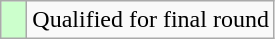<table class="wikitable">
<tr>
<td style="width:10px; background:#cfc"></td>
<td>Qualified for final round</td>
</tr>
</table>
